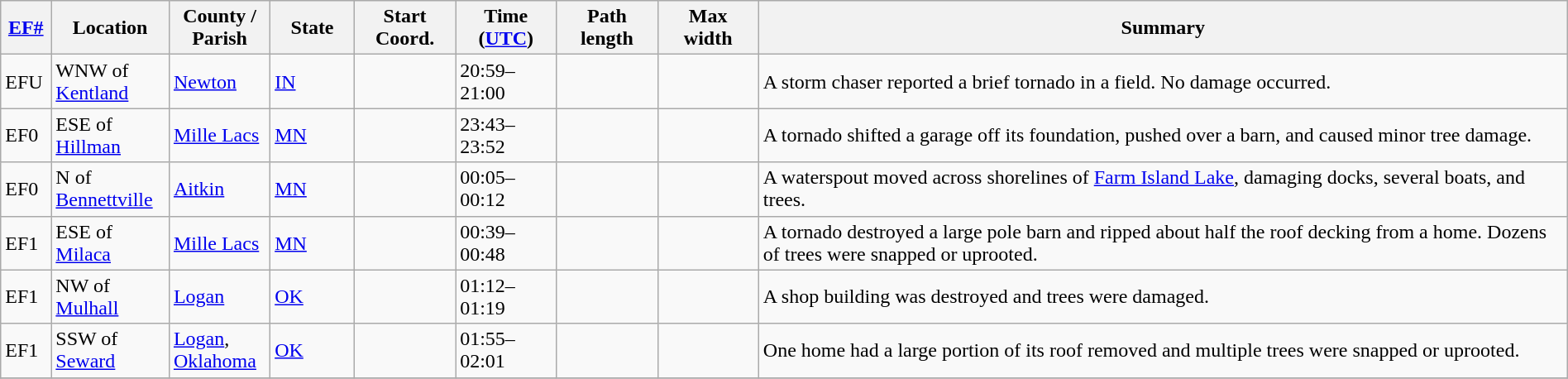<table class="wikitable sortable" style="width:100%;">
<tr>
<th scope="col" style="width:3%; text-align:center;"><a href='#'>EF#</a></th>
<th scope="col" style="width:7%; text-align:center;" class="unsortable">Location</th>
<th scope="col" style="width:6%; text-align:center;" class="unsortable">County / Parish</th>
<th scope="col" style="width:5%; text-align:center;">State</th>
<th scope="col" style="width:6%; text-align:center;">Start Coord.</th>
<th scope="col" style="width:6%; text-align:center;">Time (<a href='#'>UTC</a>)</th>
<th scope="col" style="width:6%; text-align:center;">Path length</th>
<th scope="col" style="width:6%; text-align:center;">Max width</th>
<th scope="col" class="unsortable" style="width:48%; text-align:center;">Summary</th>
</tr>
<tr>
<td bgcolor=>EFU</td>
<td>WNW of <a href='#'>Kentland</a></td>
<td><a href='#'>Newton</a></td>
<td><a href='#'>IN</a></td>
<td></td>
<td>20:59–21:00</td>
<td></td>
<td></td>
<td>A storm chaser reported a brief tornado in a field. No damage occurred.</td>
</tr>
<tr>
<td bgcolor=>EF0</td>
<td>ESE of <a href='#'>Hillman</a></td>
<td><a href='#'>Mille Lacs</a></td>
<td><a href='#'>MN</a></td>
<td></td>
<td>23:43–23:52</td>
<td></td>
<td></td>
<td>A tornado shifted a garage off its foundation, pushed over a barn, and caused minor tree damage.</td>
</tr>
<tr>
<td bgcolor=>EF0</td>
<td>N of <a href='#'>Bennettville</a></td>
<td><a href='#'>Aitkin</a></td>
<td><a href='#'>MN</a></td>
<td></td>
<td>00:05–00:12</td>
<td></td>
<td></td>
<td>A waterspout moved across shorelines of <a href='#'>Farm Island Lake</a>, damaging docks, several boats, and trees.</td>
</tr>
<tr>
<td bgcolor=>EF1</td>
<td>ESE of <a href='#'>Milaca</a></td>
<td><a href='#'>Mille Lacs</a></td>
<td><a href='#'>MN</a></td>
<td></td>
<td>00:39–00:48</td>
<td></td>
<td></td>
<td>A tornado destroyed a large pole barn and ripped about half the roof decking from a home. Dozens of trees were snapped or uprooted.</td>
</tr>
<tr>
<td bgcolor=>EF1</td>
<td>NW of <a href='#'>Mulhall</a></td>
<td><a href='#'>Logan</a></td>
<td><a href='#'>OK</a></td>
<td></td>
<td>01:12–01:19</td>
<td></td>
<td></td>
<td>A shop building was destroyed and trees were damaged.</td>
</tr>
<tr>
<td bgcolor=>EF1</td>
<td>SSW of <a href='#'>Seward</a></td>
<td><a href='#'>Logan</a>, <a href='#'>Oklahoma</a></td>
<td><a href='#'>OK</a></td>
<td></td>
<td>01:55–02:01</td>
<td></td>
<td></td>
<td>One home had a large portion of its roof removed and multiple trees were snapped or uprooted.</td>
</tr>
<tr>
</tr>
</table>
